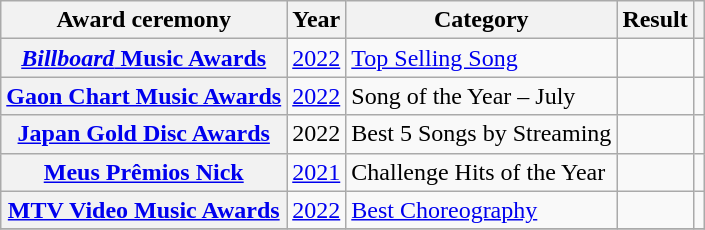<table class="wikitable sortable plainrowheaders">
<tr>
<th scope="col">Award ceremony</th>
<th scope="col">Year</th>
<th scope="col">Category</th>
<th scope="col">Result</th>
<th class="unsortable"></th>
</tr>
<tr>
<th scope="row"><a href='#'><em>Billboard</em> Music Awards</a></th>
<td style="text-align:center"><a href='#'>2022</a></td>
<td><a href='#'>Top Selling Song</a></td>
<td></td>
<td style="text-align:center"></td>
</tr>
<tr>
<th scope="row"><a href='#'>Gaon Chart Music Awards</a></th>
<td style="text-align:center"><a href='#'>2022</a></td>
<td>Song of the Year – July</td>
<td></td>
<td style="text-align:center"></td>
</tr>
<tr>
<th scope="row"><a href='#'>Japan Gold Disc Awards</a></th>
<td style="text-align:center">2022</td>
<td>Best 5 Songs by Streaming</td>
<td></td>
<td style="text-align:center"></td>
</tr>
<tr>
<th scope="row"><a href='#'>Meus Prêmios Nick</a></th>
<td style="text-align:center"><a href='#'>2021</a></td>
<td>Challenge Hits of the Year</td>
<td></td>
<td style="text-align:center"></td>
</tr>
<tr>
<th scope="row"><a href='#'>MTV Video Music Awards</a></th>
<td style="text-align:center"><a href='#'>2022</a></td>
<td><a href='#'>Best Choreography</a></td>
<td></td>
<td style="text-align:center"></td>
</tr>
<tr>
</tr>
</table>
